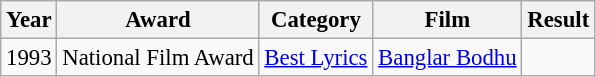<table class="wikitable" style="font-size: 95%;">
<tr>
<th>Year</th>
<th>Award</th>
<th>Category</th>
<th>Film</th>
<th>Result</th>
</tr>
<tr>
<td>1993</td>
<td>National Film Award</td>
<td><a href='#'>Best Lyrics</a></td>
<td><a href='#'>Banglar Bodhu</a></td>
<td></td>
</tr>
</table>
